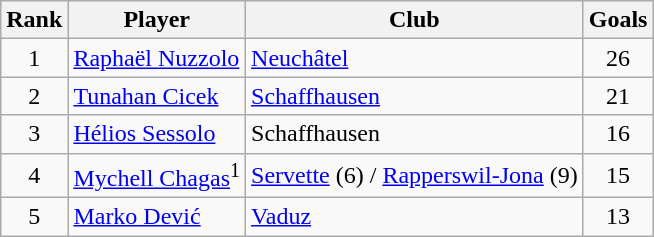<table class="wikitable" style="text-align:center">
<tr>
<th>Rank</th>
<th>Player</th>
<th>Club</th>
<th>Goals</th>
</tr>
<tr>
<td>1</td>
<td align="left"> <a href='#'>Raphaël Nuzzolo</a></td>
<td align="left"><a href='#'>Neuchâtel</a></td>
<td>26</td>
</tr>
<tr>
<td>2</td>
<td align="left"> <a href='#'>Tunahan Cicek</a></td>
<td align="left"><a href='#'>Schaffhausen</a></td>
<td>21</td>
</tr>
<tr>
<td>3</td>
<td align="left"> <a href='#'>Hélios Sessolo</a></td>
<td align="left">Schaffhausen</td>
<td>16</td>
</tr>
<tr>
<td>4</td>
<td align="left"> <a href='#'>Mychell Chagas</a><sup>1</sup></td>
<td align="left"><a href='#'>Servette</a> (6) / <a href='#'>Rapperswil-Jona</a> (9)</td>
<td>15</td>
</tr>
<tr>
<td>5</td>
<td align="left"> <a href='#'>Marko Dević</a></td>
<td align="left"><a href='#'>Vaduz</a></td>
<td>13</td>
</tr>
</table>
